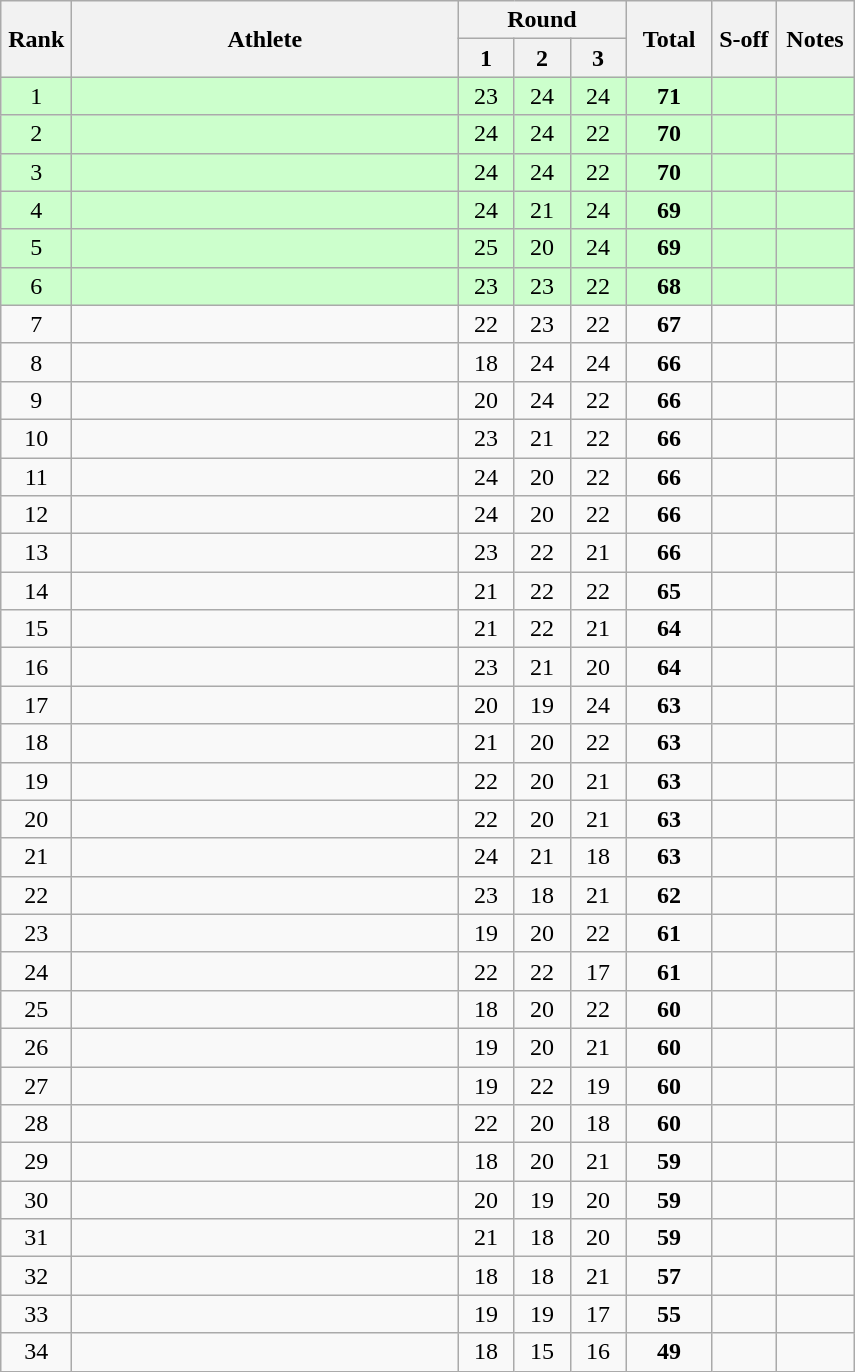<table class="wikitable" style="text-align:center">
<tr>
<th rowspan=2 width=40>Rank</th>
<th rowspan=2 width=250>Athlete</th>
<th colspan=3>Round</th>
<th rowspan=2 width=50>Total</th>
<th rowspan=2 width=35>S-off</th>
<th rowspan=2 width=45>Notes</th>
</tr>
<tr>
<th width=30>1</th>
<th width=30>2</th>
<th width=30>3</th>
</tr>
<tr bgcolor=ccffcc>
<td>1</td>
<td align=left></td>
<td>23</td>
<td>24</td>
<td>24</td>
<td><strong>71</strong></td>
<td></td>
<td></td>
</tr>
<tr bgcolor=ccffcc>
<td>2</td>
<td align=left></td>
<td>24</td>
<td>24</td>
<td>22</td>
<td><strong>70</strong></td>
<td></td>
<td></td>
</tr>
<tr bgcolor=ccffcc>
<td>3</td>
<td align=left></td>
<td>24</td>
<td>24</td>
<td>22</td>
<td><strong>70</strong></td>
<td></td>
<td></td>
</tr>
<tr bgcolor=ccffcc>
<td>4</td>
<td align=left></td>
<td>24</td>
<td>21</td>
<td>24</td>
<td><strong>69</strong></td>
<td></td>
<td></td>
</tr>
<tr bgcolor=ccffcc>
<td>5</td>
<td align=left></td>
<td>25</td>
<td>20</td>
<td>24</td>
<td><strong>69</strong></td>
<td></td>
<td></td>
</tr>
<tr bgcolor=ccffcc>
<td>6</td>
<td align=left></td>
<td>23</td>
<td>23</td>
<td>22</td>
<td><strong>68</strong></td>
<td></td>
<td></td>
</tr>
<tr>
<td>7</td>
<td align=left></td>
<td>22</td>
<td>23</td>
<td>22</td>
<td><strong>67</strong></td>
<td></td>
<td></td>
</tr>
<tr>
<td>8</td>
<td align=left></td>
<td>18</td>
<td>24</td>
<td>24</td>
<td><strong>66</strong></td>
<td></td>
<td></td>
</tr>
<tr>
<td>9</td>
<td align=left></td>
<td>20</td>
<td>24</td>
<td>22</td>
<td><strong>66</strong></td>
<td></td>
<td></td>
</tr>
<tr>
<td>10</td>
<td align=left></td>
<td>23</td>
<td>21</td>
<td>22</td>
<td><strong>66</strong></td>
<td></td>
<td></td>
</tr>
<tr>
<td>11</td>
<td align=left></td>
<td>24</td>
<td>20</td>
<td>22</td>
<td><strong>66</strong></td>
<td></td>
<td></td>
</tr>
<tr>
<td>12</td>
<td align=left></td>
<td>24</td>
<td>20</td>
<td>22</td>
<td><strong>66</strong></td>
<td></td>
<td></td>
</tr>
<tr>
<td>13</td>
<td align=left></td>
<td>23</td>
<td>22</td>
<td>21</td>
<td><strong>66</strong></td>
<td></td>
<td></td>
</tr>
<tr>
<td>14</td>
<td align=left></td>
<td>21</td>
<td>22</td>
<td>22</td>
<td><strong>65</strong></td>
<td></td>
<td></td>
</tr>
<tr>
<td>15</td>
<td align=left></td>
<td>21</td>
<td>22</td>
<td>21</td>
<td><strong>64</strong></td>
<td></td>
<td></td>
</tr>
<tr>
<td>16</td>
<td align=left></td>
<td>23</td>
<td>21</td>
<td>20</td>
<td><strong>64</strong></td>
<td></td>
<td></td>
</tr>
<tr>
<td>17</td>
<td align=left></td>
<td>20</td>
<td>19</td>
<td>24</td>
<td><strong>63</strong></td>
<td></td>
<td></td>
</tr>
<tr>
<td>18</td>
<td align=left></td>
<td>21</td>
<td>20</td>
<td>22</td>
<td><strong>63</strong></td>
<td></td>
<td></td>
</tr>
<tr>
<td>19</td>
<td align=left></td>
<td>22</td>
<td>20</td>
<td>21</td>
<td><strong>63</strong></td>
<td></td>
<td></td>
</tr>
<tr>
<td>20</td>
<td align=left></td>
<td>22</td>
<td>20</td>
<td>21</td>
<td><strong>63</strong></td>
<td></td>
<td></td>
</tr>
<tr>
<td>21</td>
<td align=left></td>
<td>24</td>
<td>21</td>
<td>18</td>
<td><strong>63</strong></td>
<td></td>
<td></td>
</tr>
<tr>
<td>22</td>
<td align=left></td>
<td>23</td>
<td>18</td>
<td>21</td>
<td><strong>62</strong></td>
<td></td>
<td></td>
</tr>
<tr>
<td>23</td>
<td align=left></td>
<td>19</td>
<td>20</td>
<td>22</td>
<td><strong>61</strong></td>
<td></td>
<td></td>
</tr>
<tr>
<td>24</td>
<td align=left></td>
<td>22</td>
<td>22</td>
<td>17</td>
<td><strong>61</strong></td>
<td></td>
<td></td>
</tr>
<tr>
<td>25</td>
<td align=left></td>
<td>18</td>
<td>20</td>
<td>22</td>
<td><strong>60</strong></td>
<td></td>
<td></td>
</tr>
<tr>
<td>26</td>
<td align=left></td>
<td>19</td>
<td>20</td>
<td>21</td>
<td><strong>60</strong></td>
<td></td>
<td></td>
</tr>
<tr>
<td>27</td>
<td align=left></td>
<td>19</td>
<td>22</td>
<td>19</td>
<td><strong>60</strong></td>
<td></td>
<td></td>
</tr>
<tr>
<td>28</td>
<td align=left></td>
<td>22</td>
<td>20</td>
<td>18</td>
<td><strong>60</strong></td>
<td></td>
<td></td>
</tr>
<tr>
<td>29</td>
<td align=left></td>
<td>18</td>
<td>20</td>
<td>21</td>
<td><strong>59</strong></td>
<td></td>
<td></td>
</tr>
<tr>
<td>30</td>
<td align=left></td>
<td>20</td>
<td>19</td>
<td>20</td>
<td><strong>59</strong></td>
<td></td>
<td></td>
</tr>
<tr>
<td>31</td>
<td align=left></td>
<td>21</td>
<td>18</td>
<td>20</td>
<td><strong>59</strong></td>
<td></td>
<td></td>
</tr>
<tr>
<td>32</td>
<td align=left></td>
<td>18</td>
<td>18</td>
<td>21</td>
<td><strong>57</strong></td>
<td></td>
<td></td>
</tr>
<tr>
<td>33</td>
<td align=left></td>
<td>19</td>
<td>19</td>
<td>17</td>
<td><strong>55</strong></td>
<td></td>
<td></td>
</tr>
<tr>
<td>34</td>
<td align=left></td>
<td>18</td>
<td>15</td>
<td>16</td>
<td><strong>49</strong></td>
<td></td>
<td></td>
</tr>
</table>
